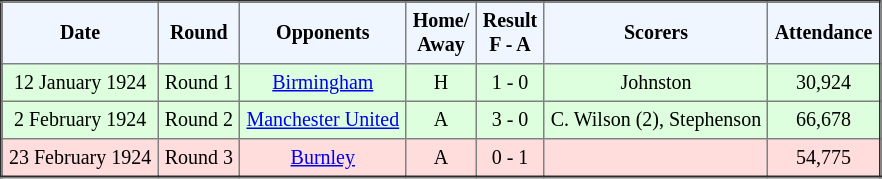<table border="2" cellpadding="4" style="border-collapse:collapse; text-align:center; font-size:smaller;">
<tr style="background:#f0f6ff;">
<th><strong>Date</strong></th>
<th><strong>Round</strong></th>
<th><strong>Opponents</strong></th>
<th><strong>Home/<br>Away</strong></th>
<th><strong>Result<br>F - A</strong></th>
<th><strong>Scorers</strong></th>
<th><strong>Attendance</strong></th>
</tr>
<tr bgcolor="#ddffdd">
<td>12 January 1924</td>
<td>Round 1</td>
<td><a href='#'>Birmingham</a></td>
<td>H</td>
<td>1 - 0</td>
<td>Johnston</td>
<td>30,924</td>
</tr>
<tr bgcolor="#ddffdd">
<td>2 February 1924</td>
<td>Round 2</td>
<td><a href='#'>Manchester United</a></td>
<td>A</td>
<td>3 - 0</td>
<td>C. Wilson (2), Stephenson</td>
<td>66,678</td>
</tr>
<tr bgcolor="#ffdddd">
<td>23 February 1924</td>
<td>Round 3</td>
<td><a href='#'>Burnley</a></td>
<td>A</td>
<td>0 - 1</td>
<td></td>
<td>54,775</td>
</tr>
</table>
